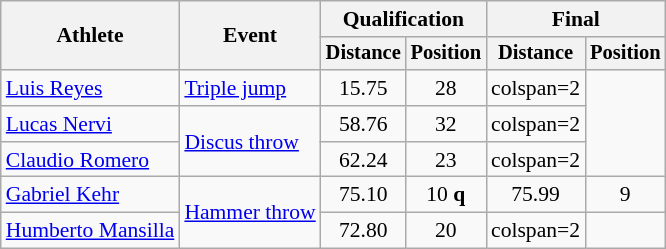<table class=wikitable style=font-size:90%>
<tr>
<th rowspan=2>Athlete</th>
<th rowspan=2>Event</th>
<th colspan=2>Qualification</th>
<th colspan=2>Final</th>
</tr>
<tr style=font-size:95%>
<th>Distance</th>
<th>Position</th>
<th>Distance</th>
<th>Position</th>
</tr>
<tr align=center>
<td align=left><a href='#'>Luis Reyes</a></td>
<td align=left><a href='#'>Triple jump</a></td>
<td>15.75</td>
<td>28</td>
<td>colspan=2 </td>
</tr>
<tr align=center>
<td align=left><a href='#'>Lucas Nervi</a></td>
<td align=left rowspan=2><a href='#'>Discus throw</a></td>
<td>58.76</td>
<td>32</td>
<td>colspan=2 </td>
</tr>
<tr align=center>
<td align=left><a href='#'>Claudio Romero</a></td>
<td>62.24</td>
<td>23</td>
<td>colspan=2 </td>
</tr>
<tr align=center>
<td align=left><a href='#'>Gabriel Kehr</a></td>
<td align=left rowspan=2><a href='#'>Hammer throw</a></td>
<td>75.10</td>
<td>10 <strong>q</strong></td>
<td>75.99</td>
<td>9</td>
</tr>
<tr align=center>
<td align=left><a href='#'>Humberto Mansilla</a></td>
<td>72.80</td>
<td>20</td>
<td>colspan=2 </td>
</tr>
</table>
